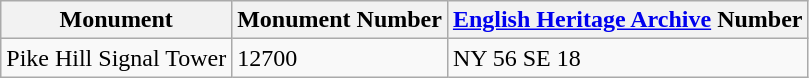<table class="wikitable">
<tr>
<th>Monument</th>
<th>Monument Number</th>
<th><a href='#'>English Heritage Archive</a> Number</th>
</tr>
<tr>
<td>Pike Hill Signal Tower</td>
<td>12700</td>
<td>NY 56 SE 18</td>
</tr>
</table>
